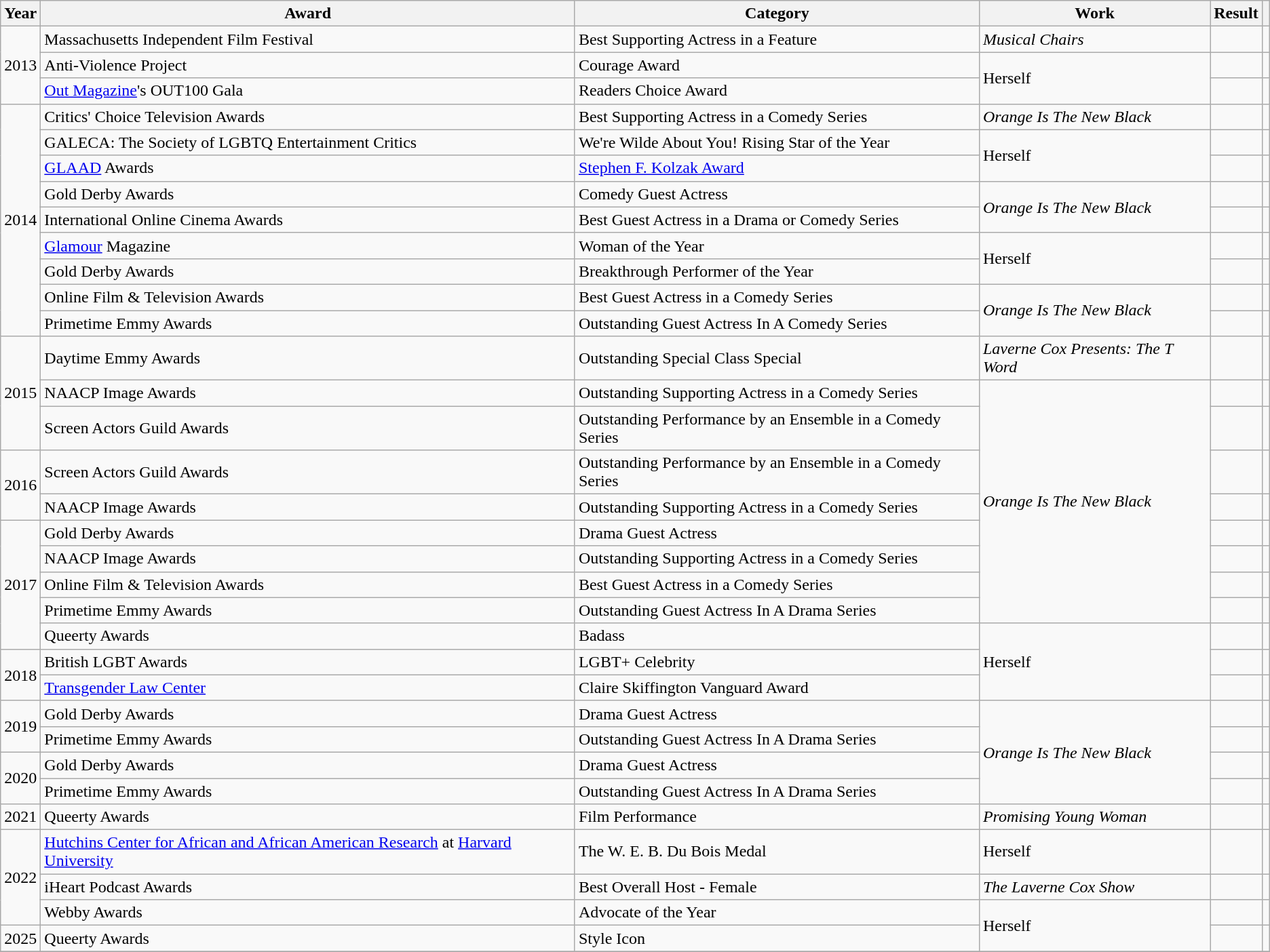<table class="wikitable sortable plainrowheaders">
<tr>
<th scope="col">Year</th>
<th scope="col">Award</th>
<th scope="col">Category</th>
<th scope="col">Work</th>
<th scope="col">Result</th>
<th scope="col" class="unsortable"></th>
</tr>
<tr>
<td rowspan="3">2013</td>
<td>Massachusetts Independent Film Festival</td>
<td>Best Supporting Actress in a Feature</td>
<td><em>Musical Chairs</em></td>
<td></td>
<td></td>
</tr>
<tr>
<td>Anti-Violence Project</td>
<td>Courage Award</td>
<td rowspan="2">Herself</td>
<td></td>
<td></td>
</tr>
<tr>
<td><a href='#'>Out Magazine</a>'s OUT100 Gala</td>
<td>Readers Choice Award</td>
<td></td>
<td></td>
</tr>
<tr>
<td rowspan="9">2014</td>
<td>Critics' Choice Television Awards</td>
<td>Best Supporting Actress in a Comedy Series</td>
<td><em>Orange Is The New Black</em></td>
<td></td>
<td></td>
</tr>
<tr>
<td>GALECA: The Society of LGBTQ Entertainment Critics</td>
<td>We're Wilde About You! Rising Star of the Year</td>
<td rowspan="2">Herself</td>
<td></td>
<td></td>
</tr>
<tr>
<td><a href='#'>GLAAD</a> Awards</td>
<td><a href='#'>Stephen F. Kolzak Award</a></td>
<td></td>
<td></td>
</tr>
<tr>
<td>Gold Derby Awards</td>
<td>Comedy Guest Actress</td>
<td rowspan="2"><em>Orange Is The New Black</em></td>
<td></td>
<td></td>
</tr>
<tr>
<td>International Online Cinema Awards</td>
<td>Best Guest Actress in a Drama or Comedy Series</td>
<td></td>
<td></td>
</tr>
<tr>
<td><a href='#'>Glamour</a> Magazine</td>
<td>Woman of the Year</td>
<td rowspan="2">Herself</td>
<td></td>
<td></td>
</tr>
<tr>
<td>Gold Derby Awards</td>
<td>Breakthrough Performer of the Year</td>
<td></td>
<td></td>
</tr>
<tr>
<td>Online Film & Television Awards</td>
<td>Best Guest Actress in a Comedy Series</td>
<td rowspan="2"><em>Orange Is The New Black</em></td>
<td></td>
<td></td>
</tr>
<tr>
<td>Primetime Emmy Awards</td>
<td>Outstanding Guest Actress In A Comedy Series</td>
<td></td>
<td></td>
</tr>
<tr>
<td rowspan="3">2015</td>
<td>Daytime Emmy Awards</td>
<td>Outstanding Special Class Special</td>
<td><em>Laverne Cox Presents: The T Word</em></td>
<td></td>
<td></td>
</tr>
<tr>
<td>NAACP Image Awards</td>
<td>Outstanding Supporting Actress in a Comedy Series</td>
<td rowspan="8"><em>Orange Is The New Black</em></td>
<td></td>
<td></td>
</tr>
<tr>
<td>Screen Actors Guild Awards</td>
<td>Outstanding Performance by an Ensemble in a Comedy Series</td>
<td></td>
<td></td>
</tr>
<tr>
<td rowspan="2">2016</td>
<td>Screen Actors Guild Awards</td>
<td>Outstanding Performance by an Ensemble in a Comedy Series</td>
<td></td>
<td></td>
</tr>
<tr>
<td>NAACP Image Awards</td>
<td>Outstanding Supporting Actress in a Comedy Series</td>
<td></td>
<td></td>
</tr>
<tr>
<td rowspan="5">2017</td>
<td>Gold Derby Awards</td>
<td>Drama Guest Actress</td>
<td></td>
<td></td>
</tr>
<tr>
<td>NAACP Image Awards</td>
<td>Outstanding Supporting Actress in a Comedy Series</td>
<td></td>
<td></td>
</tr>
<tr>
<td>Online Film & Television Awards</td>
<td>Best Guest Actress in a Comedy Series</td>
<td></td>
<td></td>
</tr>
<tr>
<td>Primetime Emmy Awards</td>
<td>Outstanding Guest Actress In A Drama Series</td>
<td></td>
<td></td>
</tr>
<tr>
<td>Queerty Awards</td>
<td>Badass</td>
<td rowspan="3">Herself</td>
<td></td>
<td></td>
</tr>
<tr>
<td rowspan="2">2018</td>
<td>British LGBT Awards</td>
<td>LGBT+ Celebrity</td>
<td></td>
<td></td>
</tr>
<tr>
<td><a href='#'>Transgender Law Center</a></td>
<td>Claire Skiffington Vanguard Award</td>
<td></td>
<td></td>
</tr>
<tr>
<td rowspan="2">2019</td>
<td>Gold Derby Awards</td>
<td>Drama Guest Actress</td>
<td rowspan="4"><em>Orange Is The New Black</em></td>
<td></td>
<td></td>
</tr>
<tr>
<td>Primetime Emmy Awards</td>
<td>Outstanding Guest Actress In A Drama Series</td>
<td></td>
<td></td>
</tr>
<tr>
<td rowspan="2">2020</td>
<td>Gold Derby Awards</td>
<td>Drama Guest Actress</td>
<td></td>
<td></td>
</tr>
<tr>
<td>Primetime Emmy Awards</td>
<td>Outstanding Guest Actress In A Drama Series</td>
<td></td>
<td></td>
</tr>
<tr>
<td>2021</td>
<td>Queerty Awards</td>
<td>Film Performance</td>
<td><em>Promising Young Woman</em></td>
<td></td>
<td></td>
</tr>
<tr>
<td rowspan="3">2022</td>
<td><a href='#'>Hutchins Center for African and African American Research</a> at <a href='#'>Harvard University</a></td>
<td>The W. E. B. Du Bois Medal</td>
<td>Herself</td>
<td></td>
<td></td>
</tr>
<tr>
<td>iHeart Podcast Awards</td>
<td>Best Overall Host - Female</td>
<td><em>The Laverne Cox Show</em></td>
<td></td>
<td></td>
</tr>
<tr>
<td>Webby Awards</td>
<td>Advocate of the Year</td>
<td rowspan="2">Herself</td>
<td></td>
<td></td>
</tr>
<tr>
<td>2025</td>
<td>Queerty Awards</td>
<td>Style Icon</td>
<td></td>
<td></td>
</tr>
<tr>
</tr>
</table>
